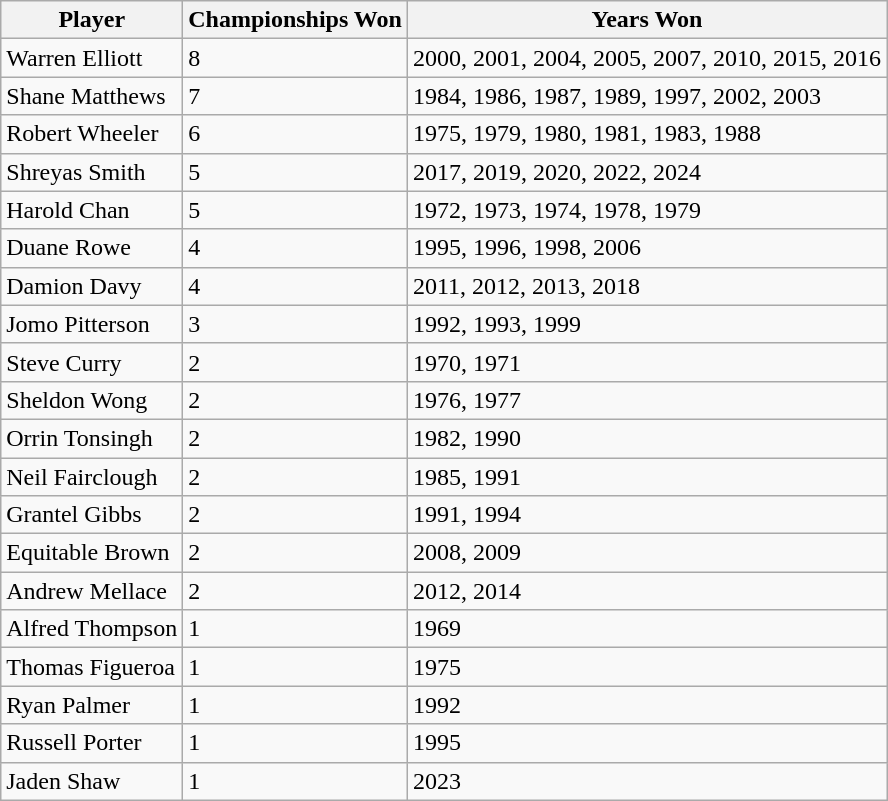<table class="wikitable sortable">
<tr>
<th>Player</th>
<th>Championships Won</th>
<th>Years Won</th>
</tr>
<tr>
<td>Warren Elliott</td>
<td>8</td>
<td>2000, 2001, 2004, 2005, 2007, 2010, 2015, 2016</td>
</tr>
<tr>
<td>Shane Matthews</td>
<td>7</td>
<td>1984, 1986, 1987, 1989, 1997, 2002, 2003</td>
</tr>
<tr>
<td>Robert Wheeler</td>
<td>6</td>
<td>1975, 1979, 1980, 1981, 1983, 1988</td>
</tr>
<tr>
<td>Shreyas Smith</td>
<td>5</td>
<td>2017, 2019, 2020, 2022, 2024</td>
</tr>
<tr>
<td>Harold Chan</td>
<td>5</td>
<td>1972, 1973, 1974, 1978, 1979</td>
</tr>
<tr>
<td>Duane Rowe</td>
<td>4</td>
<td>1995, 1996, 1998, 2006</td>
</tr>
<tr>
<td>Damion Davy</td>
<td>4</td>
<td>2011, 2012, 2013, 2018</td>
</tr>
<tr>
<td>Jomo Pitterson</td>
<td>3</td>
<td>1992, 1993, 1999</td>
</tr>
<tr>
<td>Steve Curry</td>
<td>2</td>
<td>1970, 1971</td>
</tr>
<tr>
<td>Sheldon Wong</td>
<td>2</td>
<td>1976, 1977</td>
</tr>
<tr>
<td>Orrin Tonsingh</td>
<td>2</td>
<td>1982, 1990</td>
</tr>
<tr>
<td>Neil Fairclough</td>
<td>2</td>
<td>1985, 1991</td>
</tr>
<tr>
<td>Grantel Gibbs</td>
<td>2</td>
<td>1991, 1994</td>
</tr>
<tr>
<td>Equitable Brown</td>
<td>2</td>
<td>2008, 2009</td>
</tr>
<tr>
<td>Andrew Mellace</td>
<td>2</td>
<td>2012, 2014</td>
</tr>
<tr>
<td>Alfred Thompson</td>
<td>1</td>
<td>1969</td>
</tr>
<tr>
<td>Thomas Figueroa</td>
<td>1</td>
<td>1975</td>
</tr>
<tr>
<td>Ryan Palmer</td>
<td>1</td>
<td>1992</td>
</tr>
<tr>
<td>Russell Porter</td>
<td>1</td>
<td>1995</td>
</tr>
<tr>
<td>Jaden Shaw</td>
<td>1</td>
<td>2023</td>
</tr>
</table>
